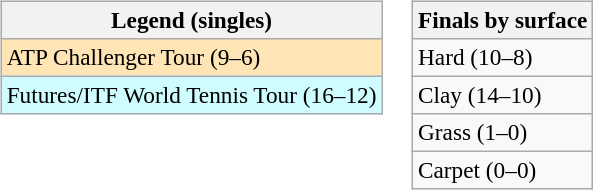<table>
<tr valign=top>
<td><br><table class=wikitable style=font-size:97%>
<tr>
<th>Legend (singles)</th>
</tr>
<tr bgcolor=moccasin>
<td>ATP Challenger Tour (9–6)</td>
</tr>
<tr bgcolor=#cffcff>
<td>Futures/ITF World Tennis Tour (16–12)</td>
</tr>
</table>
</td>
<td><br><table class=wikitable style=font-size:97%>
<tr>
<th>Finals by surface</th>
</tr>
<tr>
<td>Hard (10–8)</td>
</tr>
<tr>
<td>Clay (14–10)</td>
</tr>
<tr>
<td>Grass (1–0)</td>
</tr>
<tr>
<td>Carpet (0–0)</td>
</tr>
</table>
</td>
</tr>
</table>
